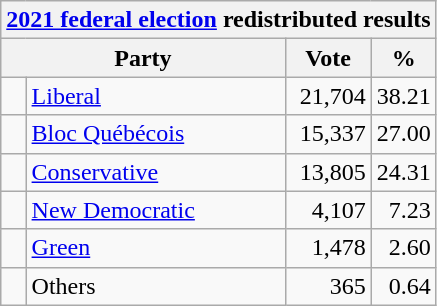<table class="wikitable">
<tr>
<th colspan="4"><a href='#'>2021 federal election</a> redistributed results</th>
</tr>
<tr>
<th bgcolor="#DDDDFF" width="130px" colspan="2">Party</th>
<th bgcolor="#DDDDFF" width="50px">Vote</th>
<th bgcolor="#DDDDFF" width="30px">%</th>
</tr>
<tr>
<td> </td>
<td><a href='#'>Liberal</a></td>
<td align=right>21,704</td>
<td align=right>38.21</td>
</tr>
<tr>
<td> </td>
<td><a href='#'>Bloc Québécois</a></td>
<td align=right>15,337</td>
<td align=right>27.00</td>
</tr>
<tr>
<td> </td>
<td><a href='#'>Conservative</a></td>
<td align=right>13,805</td>
<td align=right>24.31</td>
</tr>
<tr>
<td> </td>
<td><a href='#'>New Democratic</a></td>
<td align=right>4,107</td>
<td align=right>7.23</td>
</tr>
<tr>
<td> </td>
<td><a href='#'>Green</a></td>
<td align=right>1,478</td>
<td align=right>2.60</td>
</tr>
<tr>
<td> </td>
<td>Others</td>
<td align=right>365</td>
<td align=right>0.64</td>
</tr>
</table>
